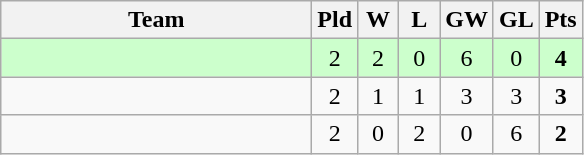<table class="wikitable" style="text-align:center">
<tr>
<th width=200>Team</th>
<th width=20>Pld</th>
<th width=20>W</th>
<th width=20>L</th>
<th width=20>GW</th>
<th width=20>GL</th>
<th width=20>Pts</th>
</tr>
<tr bgcolor=ccffcc>
<td style="text-align:left;"></td>
<td>2</td>
<td>2</td>
<td>0</td>
<td>6</td>
<td>0</td>
<td><strong>4</strong></td>
</tr>
<tr>
<td style="text-align:left;"></td>
<td>2</td>
<td>1</td>
<td>1</td>
<td>3</td>
<td>3</td>
<td><strong>3</strong></td>
</tr>
<tr>
<td style="text-align:left;"></td>
<td>2</td>
<td>0</td>
<td>2</td>
<td>0</td>
<td>6</td>
<td><strong>2</strong></td>
</tr>
</table>
